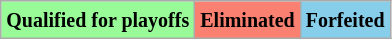<table class="wikitable">
<tr>
<td style="background:#98fb98;"><small><strong>Qualified for playoffs</strong></small></td>
<td style="background:salmon;"><small><strong>Eliminated</strong> </small></td>
<td style="background:skyblue;"><small><strong>Forfeited</strong> </small></td>
</tr>
</table>
